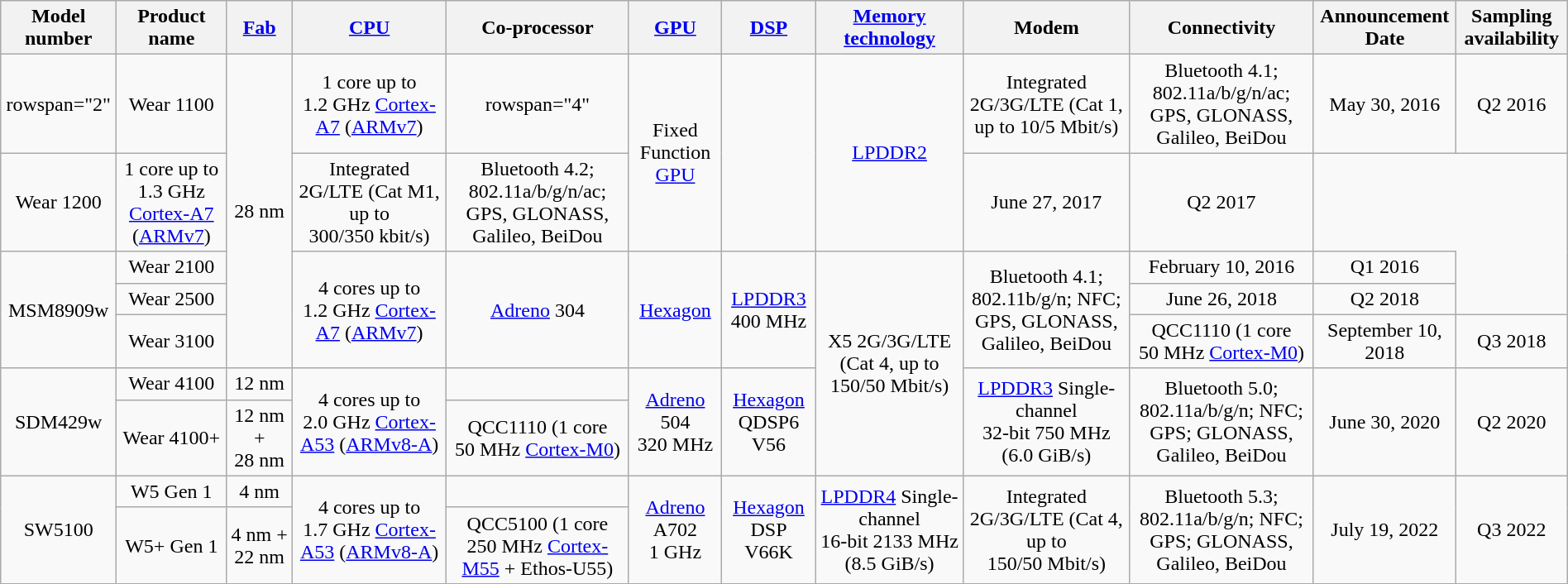<table class="wikitable" style="width:100%; text-align:center">
<tr>
<th>Model number</th>
<th>Product name</th>
<th><a href='#'>Fab</a></th>
<th><a href='#'>CPU</a></th>
<th>Co-processor</th>
<th><a href='#'>GPU</a></th>
<th><a href='#'>DSP</a></th>
<th><a href='#'>Memory technology</a></th>
<th>Modem</th>
<th>Connectivity</th>
<th>Announcement Date</th>
<th>Sampling availability</th>
</tr>
<tr>
<td>rowspan="2" </td>
<td>Wear 1100</td>
<td rowspan="5">28 nm</td>
<td>1 core up to 1.2 GHz <a href='#'>Cortex-A7</a> (<a href='#'>ARMv7</a>)</td>
<td>rowspan="4" </td>
<td rowspan="2">Fixed Function <a href='#'>GPU</a></td>
<td rowspan="2"></td>
<td rowspan="2"><a href='#'>LPDDR2</a></td>
<td>Integrated 2G/3G/LTE (Cat 1, up to 10/5 Mbit/s)</td>
<td>Bluetooth 4.1; 802.11a/b/g/n/ac; GPS, GLONASS, Galileo, BeiDou</td>
<td>May 30, 2016</td>
<td>Q2 2016</td>
</tr>
<tr>
<td>Wear 1200</td>
<td>1 core up to 1.3 GHz <a href='#'>Cortex-A7</a> (<a href='#'>ARMv7</a>)</td>
<td>Integrated 2G/LTE (Cat M1, up to 300/350 kbit/s)</td>
<td>Bluetooth 4.2; 802.11a/b/g/n/ac; GPS, GLONASS, Galileo, BeiDou</td>
<td>June 27, 2017</td>
<td>Q2 2017</td>
</tr>
<tr>
<td rowspan="3">MSM8909w</td>
<td>Wear 2100</td>
<td rowspan="3">4 cores up to 1.2 GHz <a href='#'>Cortex-A7</a> (<a href='#'>ARMv7</a>)</td>
<td rowspan="3"><a href='#'>Adreno</a> 304</td>
<td rowspan="3"><a href='#'>Hexagon</a></td>
<td rowspan="3"><a href='#'>LPDDR3</a> 400 MHz</td>
<td rowspan="5">X5 2G/3G/LTE (Cat 4, up to 150/50 Mbit/s)</td>
<td rowspan="3">Bluetooth 4.1; 802.11b/g/n; NFC; GPS, GLONASS, Galileo, BeiDou</td>
<td>February 10, 2016</td>
<td>Q1 2016</td>
</tr>
<tr>
<td>Wear 2500</td>
<td>June 26, 2018</td>
<td>Q2 2018</td>
</tr>
<tr>
<td>Wear 3100</td>
<td>QCC1110 (1 core 50 MHz <a href='#'>Cortex-M0</a>)</td>
<td>September 10, 2018</td>
<td>Q3 2018</td>
</tr>
<tr>
<td rowspan="2">SDM429w</td>
<td>Wear 4100</td>
<td>12 nm</td>
<td rowspan="2">4 cores up to 2.0 GHz <a href='#'>Cortex-A53</a> (<a href='#'>ARMv8-A</a>)</td>
<td></td>
<td rowspan="2"><a href='#'>Adreno</a> 504 320 MHz</td>
<td rowspan="2"><a href='#'>Hexagon</a> QDSP6 V56</td>
<td rowspan="2"><a href='#'>LPDDR3</a> Single-channel<br>32-bit 750 MHz<br>(6.0 GiB/s)</td>
<td rowspan="2">Bluetooth 5.0; 802.11a/b/g/n; NFC; GPS; GLONASS, Galileo, BeiDou</td>
<td rowspan="2">June 30, 2020</td>
<td rowspan="2">Q2 2020</td>
</tr>
<tr>
<td>Wear 4100+</td>
<td>12 nm + 28 nm</td>
<td>QCC1110 (1 core 50 MHz <a href='#'>Cortex-M0</a>)</td>
</tr>
<tr>
<td rowspan="2">SW5100</td>
<td>W5 Gen 1</td>
<td>4 nm</td>
<td rowspan="2">4 cores up to 1.7 GHz <a href='#'>Cortex-A53</a> (<a href='#'>ARMv8-A</a>)</td>
<td></td>
<td rowspan="2"><a href='#'>Adreno</a> A702 1 GHz</td>
<td rowspan="2"><a href='#'>Hexagon</a> DSP V66K</td>
<td rowspan="2"><a href='#'>LPDDR4</a> Single-channel<br>16-bit 2133 MHz<br>(8.5 GiB/s)</td>
<td rowspan="2">Integrated 2G/3G/LTE (Cat 4, up to 150/50 Mbit/s)</td>
<td rowspan="2">Bluetooth 5.3; 802.11a/b/g/n; NFC; GPS; GLONASS, Galileo, BeiDou</td>
<td rowspan="2">July 19, 2022</td>
<td rowspan="2">Q3 2022</td>
</tr>
<tr>
<td>W5+ Gen 1</td>
<td>4 nm + 22 nm</td>
<td>QCC5100 (1 core 250 MHz <a href='#'>Cortex-M55</a> + Ethos-U55)</td>
</tr>
</table>
